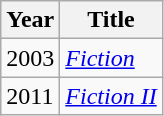<table class="wikitable">
<tr>
<th>Year</th>
<th>Title</th>
</tr>
<tr>
<td>2003</td>
<td><em><a href='#'>Fiction</a></em></td>
</tr>
<tr>
<td>2011</td>
<td><em><a href='#'>Fiction II</a></em></td>
</tr>
</table>
